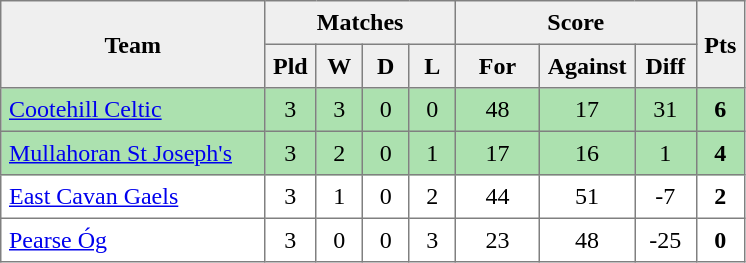<table style=border-collapse:collapse border=1 cellspacing=0 cellpadding=5>
<tr align=center bgcolor=#efefef>
<th rowspan=2 width=165>Team</th>
<th colspan=4>Matches</th>
<th colspan=3>Score</th>
<th rowspan=2width=20>Pts</th>
</tr>
<tr align=center bgcolor=#efefef>
<th width=20>Pld</th>
<th width=20>W</th>
<th width=20>D</th>
<th width=20>L</th>
<th width=45>For</th>
<th width=45>Against</th>
<th width=30>Diff</th>
</tr>
<tr align=center style="background:#ACE1AF;">
<td style="text-align:left;"><a href='#'>Cootehill Celtic</a></td>
<td>3</td>
<td>3</td>
<td>0</td>
<td>0</td>
<td>48</td>
<td>17</td>
<td>31</td>
<td><strong>6</strong></td>
</tr>
<tr align=center style="background:#ACE1AF;">
<td style="text-align:left;"><a href='#'>Mullahoran St Joseph's</a></td>
<td>3</td>
<td>2</td>
<td>0</td>
<td>1</td>
<td>17</td>
<td>16</td>
<td>1</td>
<td><strong>4</strong></td>
</tr>
<tr align=center>
<td style="text-align:left;"><a href='#'>East Cavan Gaels</a></td>
<td>3</td>
<td>1</td>
<td>0</td>
<td>2</td>
<td>44</td>
<td>51</td>
<td>-7</td>
<td><strong>2</strong></td>
</tr>
<tr align=center>
<td style="text-align:left;"><a href='#'>Pearse Óg</a></td>
<td>3</td>
<td>0</td>
<td>0</td>
<td>3</td>
<td>23</td>
<td>48</td>
<td>-25</td>
<td><strong>0</strong></td>
</tr>
</table>
